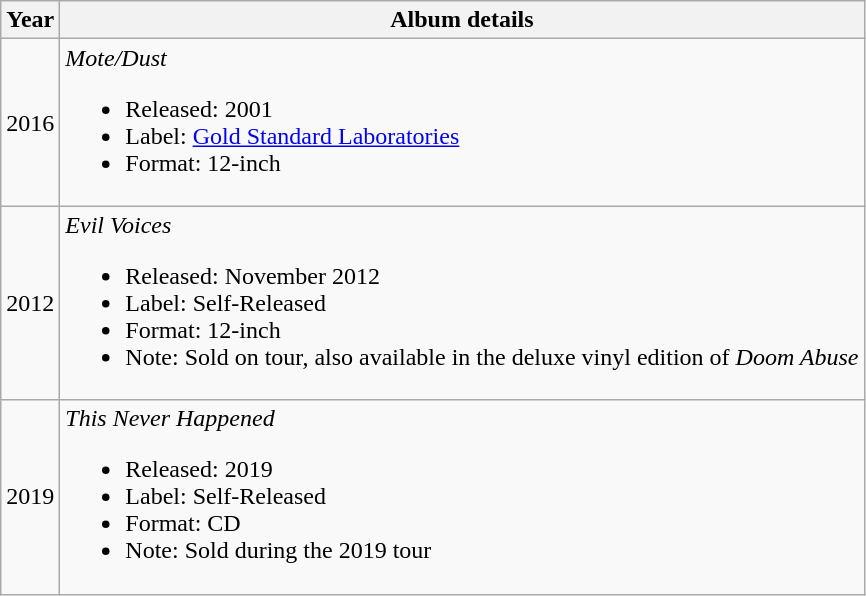<table class="wikitable">
<tr>
<th>Year</th>
<th>Album details</th>
</tr>
<tr>
<td>2016</td>
<td><em>Mote/Dust</em><br><ul><li>Released: 2001</li><li>Label: <a href='#'>Gold Standard Laboratories</a> </li><li>Format: 12-inch</li></ul></td>
</tr>
<tr>
<td>2012</td>
<td><em>Evil Voices</em><br><ul><li>Released: November 2012</li><li>Label: Self-Released</li><li>Format: 12-inch</li><li>Note: Sold on tour, also available in the deluxe vinyl edition of <em>Doom Abuse</em></li></ul></td>
</tr>
<tr>
<td>2019</td>
<td><em>This Never Happened</em><br><ul><li>Released: 2019</li><li>Label: Self-Released</li><li>Format: CD</li><li>Note: Sold during the 2019 tour</li></ul></td>
</tr>
</table>
